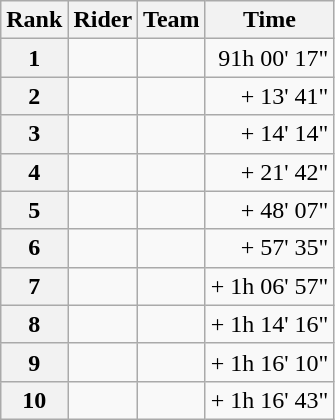<table class="wikitable">
<tr>
<th scope="col">Rank</th>
<th scope="col">Rider</th>
<th scope="col">Team</th>
<th scope="col">Time</th>
</tr>
<tr>
<th scope="row">1</th>
<td></td>
<td></td>
<td style="text-align:right;">91h 00' 17"</td>
</tr>
<tr>
<th scope="row">2</th>
<td></td>
<td></td>
<td style="text-align:right;">+ 13' 41"</td>
</tr>
<tr>
<th scope="row">3</th>
<td></td>
<td></td>
<td style="text-align:right;">+ 14' 14"</td>
</tr>
<tr>
<th scope="row">4</th>
<td></td>
<td></td>
<td style="text-align:right;">+ 21' 42"</td>
</tr>
<tr>
<th scope="row">5</th>
<td></td>
<td></td>
<td style="text-align:right;">+ 48' 07"</td>
</tr>
<tr>
<th scope="row">6</th>
<td></td>
<td></td>
<td style="text-align:right;">+ 57' 35"</td>
</tr>
<tr>
<th scope="row">7</th>
<td></td>
<td></td>
<td style="text-align:right;">+ 1h 06' 57"</td>
</tr>
<tr>
<th scope="row">8</th>
<td></td>
<td></td>
<td style="text-align:right;">+ 1h 14' 16"</td>
</tr>
<tr>
<th scope="row">9</th>
<td></td>
<td></td>
<td style="text-align:right;">+ 1h 16' 10"</td>
</tr>
<tr>
<th scope="row">10</th>
<td></td>
<td></td>
<td style="text-align:right;">+ 1h 16' 43"</td>
</tr>
</table>
